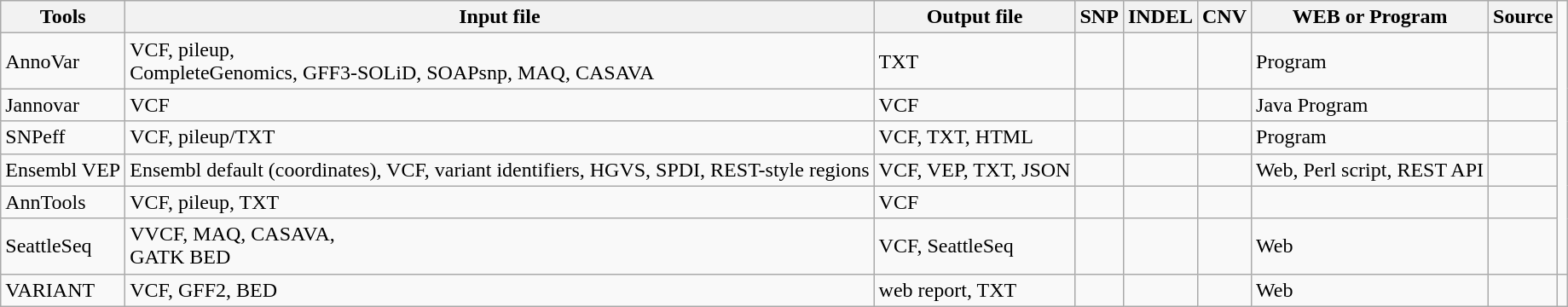<table class="wikitable">
<tr>
<th>Tools</th>
<th>Input file</th>
<th>Output file</th>
<th>SNP</th>
<th>INDEL</th>
<th>CNV</th>
<th>WEB or Program</th>
<th>Source</th>
</tr>
<tr>
<td>AnnoVar</td>
<td>VCF, pileup,<br>CompleteGenomics,
GFF3-SOLiD,
SOAPsnp, MAQ,
CASAVA</td>
<td>TXT</td>
<td></td>
<td></td>
<td></td>
<td>Program</td>
<td></td>
</tr>
<tr>
<td>Jannovar</td>
<td>VCF</td>
<td>VCF</td>
<td></td>
<td></td>
<td></td>
<td>Java Program</td>
<td></td>
</tr>
<tr>
<td>SNPeff</td>
<td>VCF, pileup/TXT</td>
<td>VCF, TXT, HTML</td>
<td></td>
<td></td>
<td></td>
<td>Program</td>
<td></td>
</tr>
<tr>
<td>Ensembl VEP</td>
<td>Ensembl default (coordinates), VCF, variant identifiers, HGVS, SPDI, REST-style regions</td>
<td>VCF, VEP, TXT, JSON</td>
<td></td>
<td></td>
<td></td>
<td>Web, Perl script, REST API</td>
<td></td>
</tr>
<tr>
<td>AnnTools</td>
<td>VCF, pileup, TXT</td>
<td>VCF</td>
<td></td>
<td></td>
<td></td>
<td></td>
<td></td>
</tr>
<tr>
<td>SeattleSeq</td>
<td>VVCF, MAQ, CASAVA,<br>GATK BED</td>
<td>VCF, SeattleSeq</td>
<td></td>
<td></td>
<td></td>
<td>Web</td>
<td></td>
</tr>
<tr>
<td>VARIANT</td>
<td>VCF, GFF2, BED</td>
<td>web report, TXT</td>
<td></td>
<td></td>
<td></td>
<td>Web</td>
<td></td>
<td></td>
</tr>
</table>
